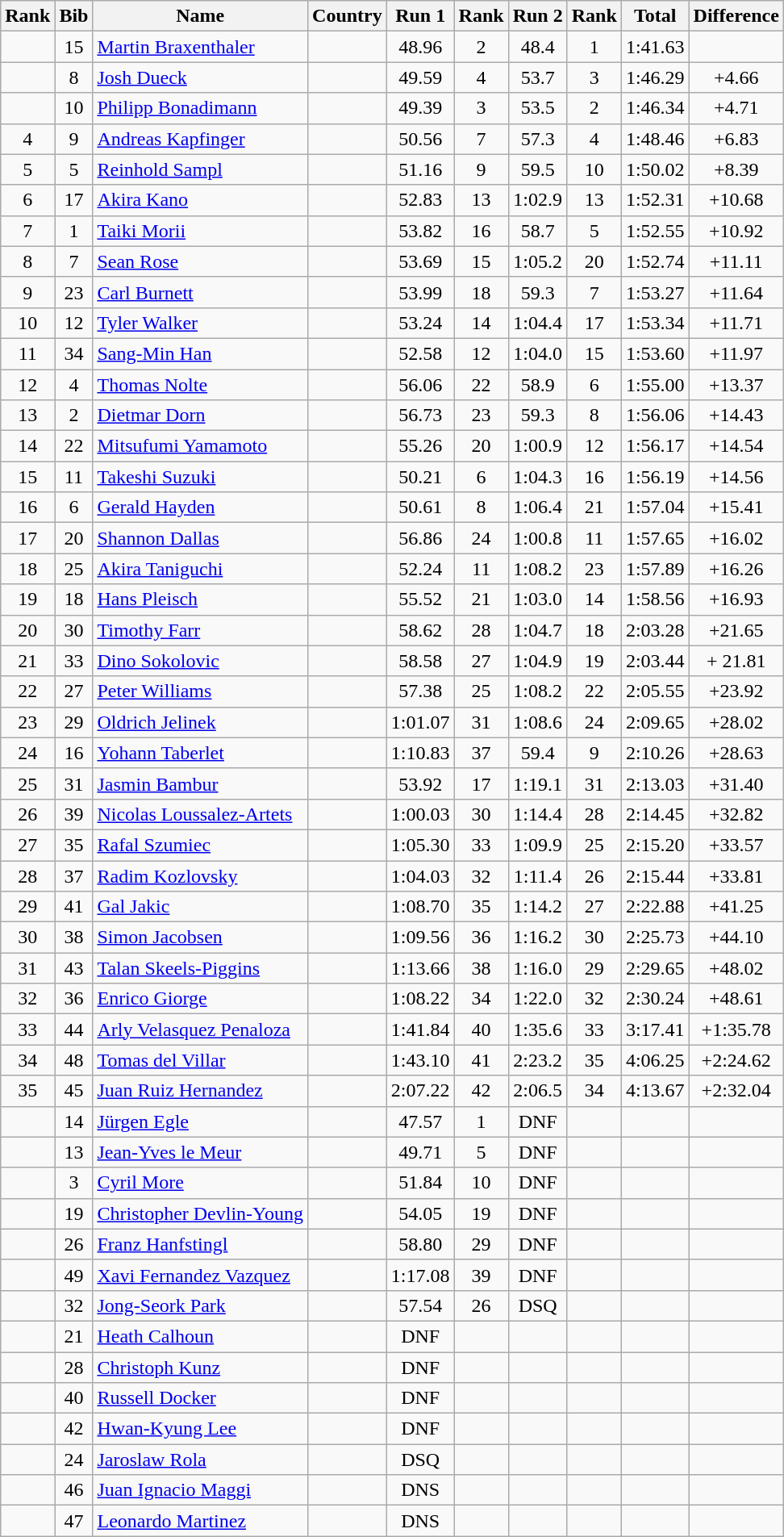<table class="wikitable sortable" style="text-align:center">
<tr>
<th>Rank</th>
<th>Bib</th>
<th>Name</th>
<th>Country</th>
<th>Run 1</th>
<th>Rank</th>
<th>Run 2</th>
<th>Rank</th>
<th>Total</th>
<th>Difference</th>
</tr>
<tr>
<td></td>
<td>15</td>
<td align=left><a href='#'>Martin Braxenthaler</a></td>
<td align=left></td>
<td>48.96</td>
<td>2</td>
<td>48.4</td>
<td>1</td>
<td>1:41.63</td>
<td></td>
</tr>
<tr>
<td></td>
<td>8</td>
<td align=left><a href='#'>Josh Dueck</a></td>
<td align=left></td>
<td>49.59</td>
<td>4</td>
<td>53.7</td>
<td>3</td>
<td>1:46.29</td>
<td>+4.66</td>
</tr>
<tr>
<td></td>
<td>10</td>
<td align=left><a href='#'>Philipp Bonadimann</a></td>
<td align=left></td>
<td>49.39</td>
<td>3</td>
<td>53.5</td>
<td>2</td>
<td>1:46.34</td>
<td>+4.71</td>
</tr>
<tr>
<td>4</td>
<td>9</td>
<td align=left><a href='#'>Andreas Kapfinger</a></td>
<td align=left></td>
<td>50.56</td>
<td>7</td>
<td>57.3</td>
<td>4</td>
<td>1:48.46</td>
<td>+6.83</td>
</tr>
<tr>
<td>5</td>
<td>5</td>
<td align=left><a href='#'>Reinhold Sampl</a></td>
<td align=left></td>
<td>51.16</td>
<td>9</td>
<td>59.5</td>
<td>10</td>
<td>1:50.02</td>
<td>+8.39</td>
</tr>
<tr>
<td>6</td>
<td>17</td>
<td align=left><a href='#'>Akira Kano</a></td>
<td align=left></td>
<td>52.83</td>
<td>13</td>
<td>1:02.9</td>
<td>13</td>
<td>1:52.31</td>
<td>+10.68</td>
</tr>
<tr>
<td>7</td>
<td>1</td>
<td align=left><a href='#'>Taiki Morii</a></td>
<td align=left></td>
<td>53.82</td>
<td>16</td>
<td>58.7</td>
<td>5</td>
<td>1:52.55</td>
<td>+10.92</td>
</tr>
<tr>
<td>8</td>
<td>7</td>
<td align=left><a href='#'>Sean Rose</a></td>
<td align=left></td>
<td>53.69</td>
<td>15</td>
<td>1:05.2</td>
<td>20</td>
<td>1:52.74</td>
<td>+11.11</td>
</tr>
<tr>
<td>9</td>
<td>23</td>
<td align=left><a href='#'>Carl Burnett</a></td>
<td align=left></td>
<td>53.99</td>
<td>18</td>
<td>59.3</td>
<td>7</td>
<td>1:53.27</td>
<td>+11.64</td>
</tr>
<tr>
<td>10</td>
<td>12</td>
<td align=left><a href='#'>Tyler Walker</a></td>
<td align=left></td>
<td>53.24</td>
<td>14</td>
<td>1:04.4</td>
<td>17</td>
<td>1:53.34</td>
<td>+11.71</td>
</tr>
<tr>
<td>11</td>
<td>34</td>
<td align=left><a href='#'>Sang-Min Han</a></td>
<td align=left></td>
<td>52.58</td>
<td>12</td>
<td>1:04.0</td>
<td>15</td>
<td>1:53.60</td>
<td>+11.97</td>
</tr>
<tr>
<td>12</td>
<td>4</td>
<td align=left><a href='#'>Thomas Nolte</a></td>
<td align=left></td>
<td>56.06</td>
<td>22</td>
<td>58.9</td>
<td>6</td>
<td>1:55.00</td>
<td>+13.37</td>
</tr>
<tr>
<td>13</td>
<td>2</td>
<td align=left><a href='#'>Dietmar Dorn</a></td>
<td align=left></td>
<td>56.73</td>
<td>23</td>
<td>59.3</td>
<td>8</td>
<td>1:56.06</td>
<td>+14.43</td>
</tr>
<tr>
<td>14</td>
<td>22</td>
<td align=left><a href='#'>Mitsufumi Yamamoto</a></td>
<td align=left></td>
<td>55.26</td>
<td>20</td>
<td>1:00.9</td>
<td>12</td>
<td>1:56.17</td>
<td>+14.54</td>
</tr>
<tr>
<td>15</td>
<td>11</td>
<td align=left><a href='#'>Takeshi Suzuki</a></td>
<td align=left></td>
<td>50.21</td>
<td>6</td>
<td>1:04.3</td>
<td>16</td>
<td>1:56.19</td>
<td>+14.56</td>
</tr>
<tr>
<td>16</td>
<td>6</td>
<td align=left><a href='#'>Gerald Hayden</a></td>
<td align=left></td>
<td>50.61</td>
<td>8</td>
<td>1:06.4</td>
<td>21</td>
<td>1:57.04</td>
<td>+15.41</td>
</tr>
<tr>
<td>17</td>
<td>20</td>
<td align=left><a href='#'>Shannon Dallas</a></td>
<td align=left></td>
<td>56.86</td>
<td>24</td>
<td>1:00.8</td>
<td>11</td>
<td>1:57.65</td>
<td>+16.02</td>
</tr>
<tr>
<td>18</td>
<td>25</td>
<td align=left><a href='#'>Akira Taniguchi</a></td>
<td align=left></td>
<td>52.24</td>
<td>11</td>
<td>1:08.2</td>
<td>23</td>
<td>1:57.89</td>
<td>+16.26</td>
</tr>
<tr>
<td>19</td>
<td>18</td>
<td align=left><a href='#'>Hans Pleisch</a></td>
<td align=left></td>
<td>55.52</td>
<td>21</td>
<td>1:03.0</td>
<td>14</td>
<td>1:58.56</td>
<td>+16.93</td>
</tr>
<tr>
<td>20</td>
<td>30</td>
<td align=left><a href='#'>Timothy Farr</a></td>
<td align=left></td>
<td>58.62</td>
<td>28</td>
<td>1:04.7</td>
<td>18</td>
<td>2:03.28</td>
<td>+21.65</td>
</tr>
<tr>
<td>21</td>
<td>33</td>
<td align=left><a href='#'>Dino Sokolovic</a></td>
<td align=left></td>
<td>58.58</td>
<td>27</td>
<td>1:04.9</td>
<td>19</td>
<td>2:03.44</td>
<td>+ 21.81</td>
</tr>
<tr>
<td>22</td>
<td>27</td>
<td align=left><a href='#'>Peter Williams</a></td>
<td align=left></td>
<td>57.38</td>
<td>25</td>
<td>1:08.2</td>
<td>22</td>
<td>2:05.55</td>
<td>+23.92</td>
</tr>
<tr>
<td>23</td>
<td>29</td>
<td align=left><a href='#'>Oldrich Jelinek</a></td>
<td align=left></td>
<td>1:01.07</td>
<td>31</td>
<td>1:08.6</td>
<td>24</td>
<td>2:09.65</td>
<td>+28.02</td>
</tr>
<tr>
<td>24</td>
<td>16</td>
<td align=left><a href='#'>Yohann Taberlet</a></td>
<td align=left></td>
<td>1:10.83</td>
<td>37</td>
<td>59.4</td>
<td>9</td>
<td>2:10.26</td>
<td>+28.63</td>
</tr>
<tr>
<td>25</td>
<td>31</td>
<td align=left><a href='#'>Jasmin Bambur</a></td>
<td align=left></td>
<td>53.92</td>
<td>17</td>
<td>1:19.1</td>
<td>31</td>
<td>2:13.03</td>
<td>+31.40</td>
</tr>
<tr>
<td>26</td>
<td>39</td>
<td align=left><a href='#'>Nicolas Loussalez-Artets</a></td>
<td align=left></td>
<td>1:00.03</td>
<td>30</td>
<td>1:14.4</td>
<td>28</td>
<td>2:14.45</td>
<td>+32.82</td>
</tr>
<tr>
<td>27</td>
<td>35</td>
<td align=left><a href='#'>Rafal Szumiec</a></td>
<td align=left></td>
<td>1:05.30</td>
<td>33</td>
<td>1:09.9</td>
<td>25</td>
<td>2:15.20</td>
<td>+33.57</td>
</tr>
<tr>
<td>28</td>
<td>37</td>
<td align=left><a href='#'>Radim Kozlovsky</a></td>
<td align=left></td>
<td>1:04.03</td>
<td>32</td>
<td>1:11.4</td>
<td>26</td>
<td>2:15.44</td>
<td>+33.81</td>
</tr>
<tr>
<td>29</td>
<td>41</td>
<td align=left><a href='#'>Gal Jakic</a></td>
<td align=left></td>
<td>1:08.70</td>
<td>35</td>
<td>1:14.2</td>
<td>27</td>
<td>2:22.88</td>
<td>+41.25</td>
</tr>
<tr>
<td>30</td>
<td>38</td>
<td align=left><a href='#'>Simon Jacobsen</a></td>
<td align=left></td>
<td>1:09.56</td>
<td>36</td>
<td>1:16.2</td>
<td>30</td>
<td>2:25.73</td>
<td>+44.10</td>
</tr>
<tr>
<td>31</td>
<td>43</td>
<td align=left><a href='#'>Talan Skeels-Piggins</a></td>
<td align=left></td>
<td>1:13.66</td>
<td>38</td>
<td>1:16.0</td>
<td>29</td>
<td>2:29.65</td>
<td>+48.02</td>
</tr>
<tr>
<td>32</td>
<td>36</td>
<td align=left><a href='#'>Enrico Giorge</a></td>
<td align=left></td>
<td>1:08.22</td>
<td>34</td>
<td>1:22.0</td>
<td>32</td>
<td>2:30.24</td>
<td>+48.61</td>
</tr>
<tr>
<td>33</td>
<td>44</td>
<td align=left><a href='#'>Arly Velasquez Penaloza</a></td>
<td align=left></td>
<td>1:41.84</td>
<td>40</td>
<td>1:35.6</td>
<td>33</td>
<td>3:17.41</td>
<td>+1:35.78</td>
</tr>
<tr>
<td>34</td>
<td>48</td>
<td align=left><a href='#'>Tomas del Villar</a></td>
<td align=left></td>
<td>1:43.10</td>
<td>41</td>
<td>2:23.2</td>
<td>35</td>
<td>4:06.25</td>
<td>+2:24.62</td>
</tr>
<tr>
<td>35</td>
<td>45</td>
<td align=left><a href='#'>Juan Ruiz Hernandez</a></td>
<td align=left></td>
<td>2:07.22</td>
<td>42</td>
<td>2:06.5</td>
<td>34</td>
<td>4:13.67</td>
<td>+2:32.04</td>
</tr>
<tr>
<td></td>
<td>14</td>
<td align=left><a href='#'>Jürgen Egle</a></td>
<td align=left></td>
<td>47.57</td>
<td>1</td>
<td>DNF</td>
<td></td>
<td></td>
<td></td>
</tr>
<tr>
<td></td>
<td>13</td>
<td align=left><a href='#'>Jean-Yves le Meur</a></td>
<td align=left></td>
<td>49.71</td>
<td>5</td>
<td>DNF</td>
<td></td>
<td></td>
<td></td>
</tr>
<tr>
<td></td>
<td>3</td>
<td align=left><a href='#'>Cyril More</a></td>
<td align=left></td>
<td>51.84</td>
<td>10</td>
<td>DNF</td>
<td></td>
<td></td>
<td></td>
</tr>
<tr>
<td></td>
<td>19</td>
<td align=left><a href='#'>Christopher Devlin-Young</a></td>
<td align=left></td>
<td>54.05</td>
<td>19</td>
<td>DNF</td>
<td></td>
<td></td>
<td></td>
</tr>
<tr>
<td></td>
<td>26</td>
<td align=left><a href='#'>Franz Hanfstingl</a></td>
<td align=left></td>
<td>58.80</td>
<td>29</td>
<td>DNF</td>
<td></td>
<td></td>
<td></td>
</tr>
<tr>
<td></td>
<td>49</td>
<td align=left><a href='#'>Xavi Fernandez Vazquez</a></td>
<td align=left></td>
<td>1:17.08</td>
<td>39</td>
<td>DNF</td>
<td></td>
<td></td>
<td></td>
</tr>
<tr>
<td></td>
<td>32</td>
<td align=left><a href='#'>Jong-Seork Park</a></td>
<td align=left></td>
<td>57.54</td>
<td>26</td>
<td>DSQ</td>
<td></td>
<td></td>
<td></td>
</tr>
<tr>
<td></td>
<td>21</td>
<td align=left><a href='#'>Heath Calhoun</a></td>
<td align=left></td>
<td>DNF</td>
<td></td>
<td></td>
<td></td>
<td></td>
<td></td>
</tr>
<tr>
<td></td>
<td>28</td>
<td align=left><a href='#'>Christoph Kunz</a></td>
<td align=left></td>
<td>DNF</td>
<td></td>
<td></td>
<td></td>
<td></td>
<td></td>
</tr>
<tr>
<td></td>
<td>40</td>
<td align=left><a href='#'>Russell Docker</a></td>
<td align=left></td>
<td>DNF</td>
<td></td>
<td></td>
<td></td>
<td></td>
<td></td>
</tr>
<tr>
<td></td>
<td>42</td>
<td align=left><a href='#'>Hwan-Kyung Lee</a></td>
<td align=left></td>
<td>DNF</td>
<td></td>
<td></td>
<td></td>
<td></td>
<td></td>
</tr>
<tr>
<td></td>
<td>24</td>
<td align=left><a href='#'>Jaroslaw Rola</a></td>
<td align=left></td>
<td>DSQ</td>
<td></td>
<td></td>
<td></td>
<td></td>
<td></td>
</tr>
<tr>
<td></td>
<td>46</td>
<td align=left><a href='#'>Juan Ignacio Maggi</a></td>
<td align=left></td>
<td>DNS</td>
<td></td>
<td></td>
<td></td>
<td></td>
<td></td>
</tr>
<tr>
<td></td>
<td>47</td>
<td align=left><a href='#'>Leonardo Martinez</a></td>
<td align=left></td>
<td>DNS</td>
<td></td>
<td></td>
<td></td>
<td></td>
<td></td>
</tr>
</table>
